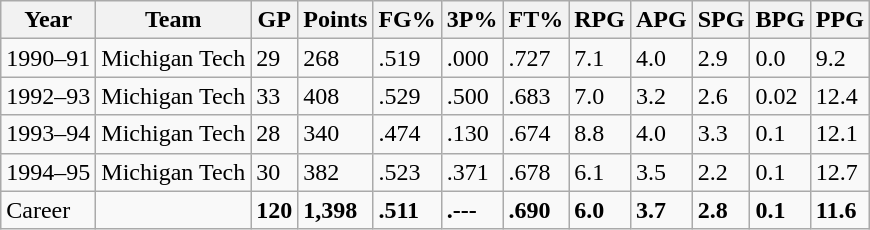<table class="wikitable">
<tr>
<th>Year</th>
<th>Team</th>
<th>GP</th>
<th>Points</th>
<th>FG%</th>
<th>3P%</th>
<th>FT%</th>
<th>RPG</th>
<th>APG</th>
<th>SPG</th>
<th>BPG</th>
<th>PPG</th>
</tr>
<tr>
<td>1990–91</td>
<td>Michigan Tech</td>
<td>29</td>
<td>268</td>
<td>.519</td>
<td>.000</td>
<td>.727</td>
<td>7.1</td>
<td>4.0</td>
<td>2.9</td>
<td>0.0</td>
<td>9.2</td>
</tr>
<tr>
<td>1992–93</td>
<td>Michigan Tech</td>
<td>33</td>
<td>408</td>
<td>.529</td>
<td>.500</td>
<td>.683</td>
<td>7.0</td>
<td>3.2</td>
<td>2.6</td>
<td>0.02</td>
<td>12.4</td>
</tr>
<tr>
<td>1993–94</td>
<td>Michigan Tech</td>
<td>28</td>
<td>340</td>
<td>.474</td>
<td>.130</td>
<td>.674</td>
<td>8.8</td>
<td>4.0</td>
<td>3.3</td>
<td>0.1</td>
<td>12.1</td>
</tr>
<tr>
<td>1994–95</td>
<td>Michigan Tech</td>
<td>30</td>
<td>382</td>
<td>.523</td>
<td>.371</td>
<td>.678</td>
<td>6.1</td>
<td>3.5</td>
<td>2.2</td>
<td>0.1</td>
<td>12.7</td>
</tr>
<tr>
<td>Career</td>
<td></td>
<td><strong>120</strong></td>
<td><strong>1,398</strong></td>
<td><strong>.511</strong></td>
<td><strong>.---</strong></td>
<td><strong>.690</strong></td>
<td><strong>6.0</strong></td>
<td><strong>3.7</strong></td>
<td><strong>2.8</strong></td>
<td><strong>0.1</strong></td>
<td><strong>11.6</strong></td>
</tr>
</table>
